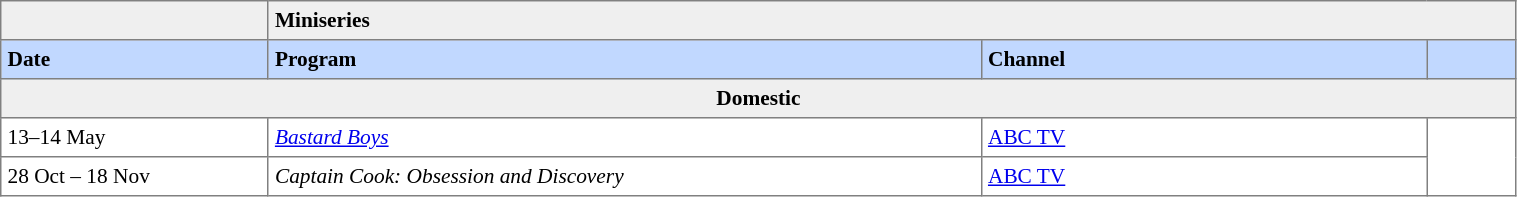<table border="1" cellpadding="4" cellspacing="0" style="text-align:left; font-size:89%; border-collapse:collapse;" width=80%>
<tr style="background-color:#efefef;">
<td colspan=1></td>
<td colspan=3><strong>Miniseries</strong></td>
</tr>
<tr style="background:#C1D8FF;">
<th width=6%>Date</th>
<th width=16%>Program</th>
<th width=10%>Channel</th>
<th width=2%></th>
</tr>
<tr style="background-color:#efefef;">
<td colspan=4 style="text-align:center;"><strong>Domestic</strong></td>
</tr>
<tr>
<td>13–14 May</td>
<td><em><a href='#'>Bastard Boys</a></em></td>
<td><a href='#'>ABC TV</a></td>
</tr>
<tr>
<td>28 Oct – 18 Nov</td>
<td><em>Captain Cook: Obsession and Discovery</em></td>
<td><a href='#'>ABC TV</a></td>
</tr>
</table>
